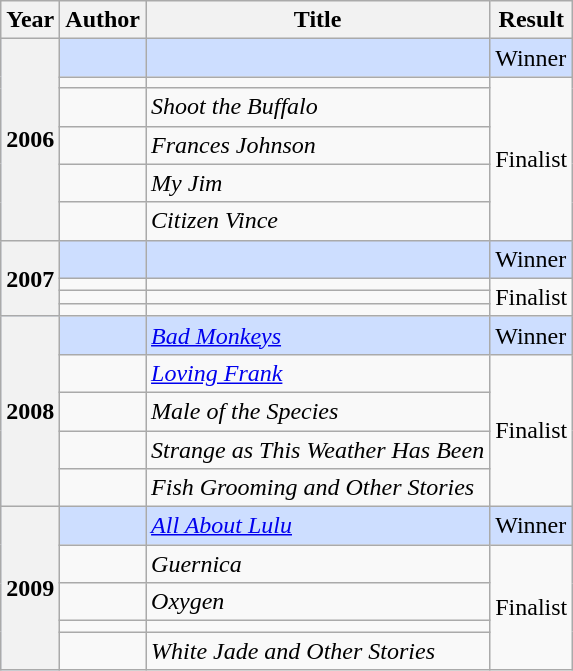<table class="wikitable sortable mw-collapsible">
<tr>
<th>Year</th>
<th>Author</th>
<th>Title</th>
<th>Result</th>
</tr>
<tr style="background:#cddeff">
<th rowspan="6">2006</th>
<td></td>
<td><em></em></td>
<td>Winner</td>
</tr>
<tr>
<td></td>
<td><em></em></td>
<td rowspan="5">Finalist</td>
</tr>
<tr>
<td></td>
<td><em>Shoot the Buffalo</em></td>
</tr>
<tr>
<td></td>
<td><em>Frances Johnson</em></td>
</tr>
<tr>
<td></td>
<td><em>My Jim</em></td>
</tr>
<tr>
<td></td>
<td><em>Citizen Vince</em></td>
</tr>
<tr style="background:#cddeff">
<th rowspan="4">2007</th>
<td></td>
<td><em></em></td>
<td>Winner</td>
</tr>
<tr>
<td></td>
<td><em></em></td>
<td rowspan="3">Finalist</td>
</tr>
<tr>
<td></td>
<td><em></em></td>
</tr>
<tr>
<td></td>
<td><em></em></td>
</tr>
<tr style="background:#cddeff">
<th rowspan="5">2008</th>
<td></td>
<td><em><a href='#'>Bad Monkeys</a></em></td>
<td>Winner</td>
</tr>
<tr>
<td></td>
<td><em><a href='#'>Loving Frank</a></em></td>
<td rowspan="4">Finalist</td>
</tr>
<tr>
<td></td>
<td><em>Male of the Species</em></td>
</tr>
<tr>
<td></td>
<td><em>Strange as This Weather Has Been</em></td>
</tr>
<tr>
<td></td>
<td><em>Fish Grooming and Other Stories</em></td>
</tr>
<tr style="background:#cddeff">
<th rowspan="5">2009</th>
<td></td>
<td><em><a href='#'>All About Lulu</a></em></td>
<td>Winner</td>
</tr>
<tr>
<td></td>
<td><em>Guernica</em></td>
<td rowspan="4">Finalist</td>
</tr>
<tr>
<td></td>
<td><em>Oxygen</em></td>
</tr>
<tr>
<td></td>
<td><em></em></td>
</tr>
<tr>
<td></td>
<td><em>White Jade and Other Stories</em></td>
</tr>
</table>
